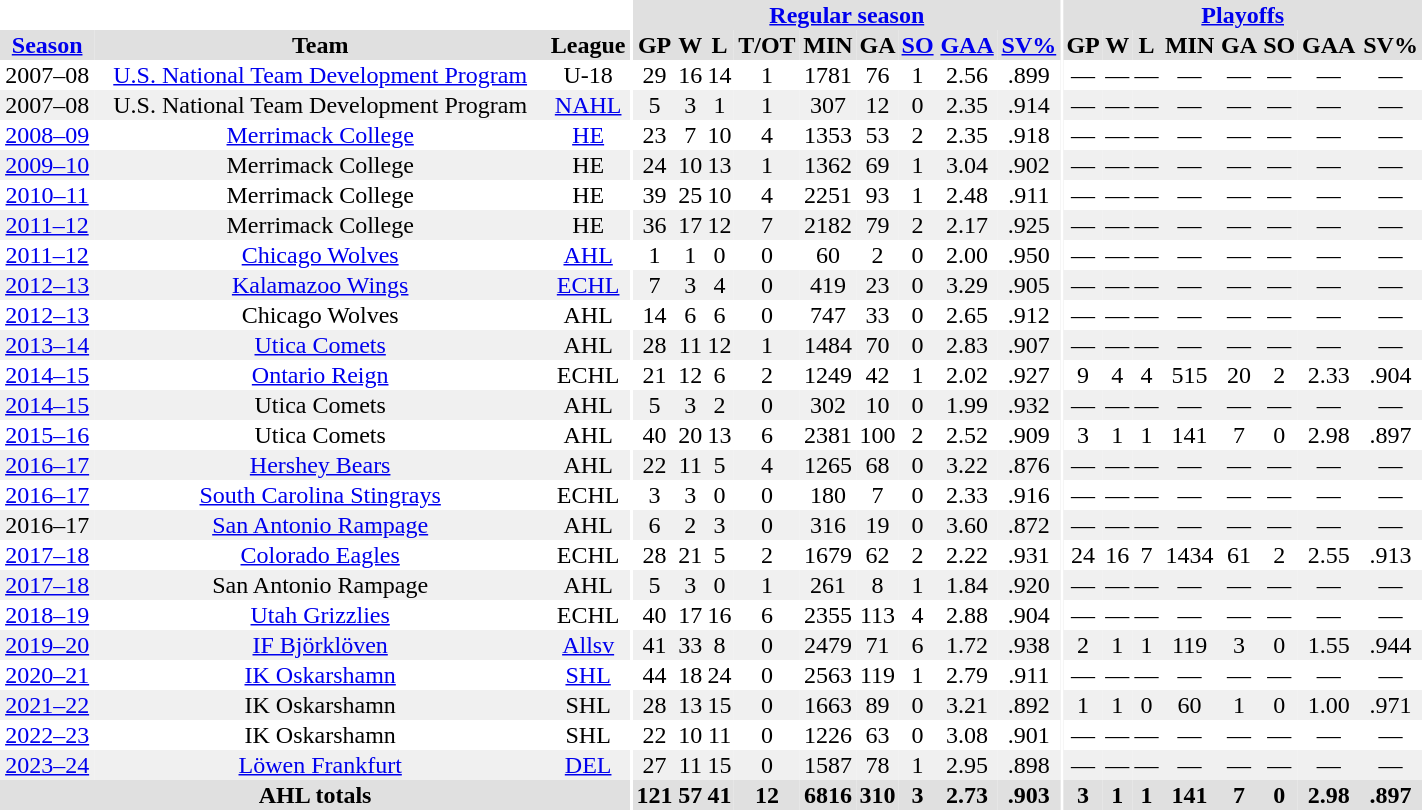<table border="0" cellpadding="1" cellspacing="0" style="text-align:center; width:75%">
<tr ALIGN="center" bgcolor="#e0e0e0">
<th align="center" colspan="3" bgcolor="#ffffff"></th>
<th align="center" rowspan="99" bgcolor="#ffffff"></th>
<th align="center" colspan="9" bgcolor="#e0e0e0"><a href='#'>Regular season</a></th>
<th align="center" rowspan="99" bgcolor="#ffffff"></th>
<th align="center" colspan="8" bgcolor="#e0e0e0"><a href='#'>Playoffs</a></th>
</tr>
<tr ALIGN="center" bgcolor="#e0e0e0">
<th><a href='#'>Season</a></th>
<th>Team</th>
<th>League</th>
<th>GP</th>
<th>W</th>
<th>L</th>
<th>T/OT</th>
<th>MIN</th>
<th>GA</th>
<th><a href='#'>SO</a></th>
<th><a href='#'>GAA</a></th>
<th><a href='#'>SV%</a></th>
<th>GP</th>
<th>W</th>
<th>L</th>
<th>MIN</th>
<th>GA</th>
<th>SO</th>
<th>GAA</th>
<th>SV%</th>
</tr>
<tr>
<td>2007–08</td>
<td><a href='#'>U.S. National Team Development Program</a></td>
<td>U-18</td>
<td>29</td>
<td>16</td>
<td>14</td>
<td>1</td>
<td>1781</td>
<td>76</td>
<td>1</td>
<td>2.56</td>
<td>.899</td>
<td>—</td>
<td>—</td>
<td>—</td>
<td>—</td>
<td>—</td>
<td>—</td>
<td>—</td>
<td>—</td>
</tr>
<tr bgcolor="#f0f0f0">
<td>2007–08</td>
<td>U.S. National Team Development Program</td>
<td><a href='#'>NAHL</a></td>
<td>5</td>
<td>3</td>
<td>1</td>
<td>1</td>
<td>307</td>
<td>12</td>
<td>0</td>
<td>2.35</td>
<td>.914</td>
<td>—</td>
<td>—</td>
<td>—</td>
<td>—</td>
<td>—</td>
<td>—</td>
<td>—</td>
<td>—</td>
</tr>
<tr>
<td><a href='#'>2008–09</a></td>
<td><a href='#'>Merrimack College</a></td>
<td><a href='#'>HE</a></td>
<td>23</td>
<td>7</td>
<td>10</td>
<td>4</td>
<td>1353</td>
<td>53</td>
<td>2</td>
<td>2.35</td>
<td>.918</td>
<td>—</td>
<td>—</td>
<td>—</td>
<td>—</td>
<td>—</td>
<td>—</td>
<td>—</td>
<td>—</td>
</tr>
<tr bgcolor="#f0f0f0">
<td><a href='#'>2009–10</a></td>
<td>Merrimack College</td>
<td>HE</td>
<td>24</td>
<td>10</td>
<td>13</td>
<td>1</td>
<td>1362</td>
<td>69</td>
<td>1</td>
<td>3.04</td>
<td>.902</td>
<td>—</td>
<td>—</td>
<td>—</td>
<td>—</td>
<td>—</td>
<td>—</td>
<td>—</td>
<td>—</td>
</tr>
<tr>
<td><a href='#'>2010–11</a></td>
<td>Merrimack College</td>
<td>HE</td>
<td>39</td>
<td>25</td>
<td>10</td>
<td>4</td>
<td>2251</td>
<td>93</td>
<td>1</td>
<td>2.48</td>
<td>.911</td>
<td>—</td>
<td>—</td>
<td>—</td>
<td>—</td>
<td>—</td>
<td>—</td>
<td>—</td>
<td>—</td>
</tr>
<tr bgcolor="#f0f0f0">
<td><a href='#'>2011–12</a></td>
<td>Merrimack College</td>
<td>HE</td>
<td>36</td>
<td>17</td>
<td>12</td>
<td>7</td>
<td>2182</td>
<td>79</td>
<td>2</td>
<td>2.17</td>
<td>.925</td>
<td>—</td>
<td>—</td>
<td>—</td>
<td>—</td>
<td>—</td>
<td>—</td>
<td>—</td>
<td>—</td>
</tr>
<tr>
<td><a href='#'>2011–12</a></td>
<td><a href='#'>Chicago Wolves</a></td>
<td><a href='#'>AHL</a></td>
<td>1</td>
<td>1</td>
<td>0</td>
<td>0</td>
<td>60</td>
<td>2</td>
<td>0</td>
<td>2.00</td>
<td>.950</td>
<td>—</td>
<td>—</td>
<td>—</td>
<td>—</td>
<td>—</td>
<td>—</td>
<td>—</td>
<td>—</td>
</tr>
<tr bgcolor="#f0f0f0">
<td><a href='#'>2012–13</a></td>
<td><a href='#'>Kalamazoo Wings</a></td>
<td><a href='#'>ECHL</a></td>
<td>7</td>
<td>3</td>
<td>4</td>
<td>0</td>
<td>419</td>
<td>23</td>
<td>0</td>
<td>3.29</td>
<td>.905</td>
<td>—</td>
<td>—</td>
<td>—</td>
<td>—</td>
<td>—</td>
<td>—</td>
<td>—</td>
<td>—</td>
</tr>
<tr>
<td><a href='#'>2012–13</a></td>
<td>Chicago Wolves</td>
<td>AHL</td>
<td>14</td>
<td>6</td>
<td>6</td>
<td>0</td>
<td>747</td>
<td>33</td>
<td>0</td>
<td>2.65</td>
<td>.912</td>
<td>—</td>
<td>—</td>
<td>—</td>
<td>—</td>
<td>—</td>
<td>—</td>
<td>—</td>
<td>—</td>
</tr>
<tr bgcolor="#f0f0f0">
<td><a href='#'>2013–14</a></td>
<td><a href='#'>Utica Comets</a></td>
<td>AHL</td>
<td>28</td>
<td>11</td>
<td>12</td>
<td>1</td>
<td>1484</td>
<td>70</td>
<td>0</td>
<td>2.83</td>
<td>.907</td>
<td>—</td>
<td>—</td>
<td>—</td>
<td>—</td>
<td>—</td>
<td>—</td>
<td>—</td>
<td>—</td>
</tr>
<tr>
<td><a href='#'>2014–15</a></td>
<td><a href='#'>Ontario Reign</a></td>
<td>ECHL</td>
<td>21</td>
<td>12</td>
<td>6</td>
<td>2</td>
<td>1249</td>
<td>42</td>
<td>1</td>
<td>2.02</td>
<td>.927</td>
<td>9</td>
<td>4</td>
<td>4</td>
<td>515</td>
<td>20</td>
<td>2</td>
<td>2.33</td>
<td>.904</td>
</tr>
<tr bgcolor="#f0f0f0">
<td><a href='#'>2014–15</a></td>
<td>Utica Comets</td>
<td>AHL</td>
<td>5</td>
<td>3</td>
<td>2</td>
<td>0</td>
<td>302</td>
<td>10</td>
<td>0</td>
<td>1.99</td>
<td>.932</td>
<td>—</td>
<td>—</td>
<td>—</td>
<td>—</td>
<td>—</td>
<td>—</td>
<td>—</td>
<td>—</td>
</tr>
<tr>
<td><a href='#'>2015–16</a></td>
<td>Utica Comets</td>
<td>AHL</td>
<td>40</td>
<td>20</td>
<td>13</td>
<td>6</td>
<td>2381</td>
<td>100</td>
<td>2</td>
<td>2.52</td>
<td>.909</td>
<td>3</td>
<td>1</td>
<td>1</td>
<td>141</td>
<td>7</td>
<td>0</td>
<td>2.98</td>
<td>.897</td>
</tr>
<tr bgcolor="#f0f0f0">
<td><a href='#'>2016–17</a></td>
<td><a href='#'>Hershey Bears</a></td>
<td>AHL</td>
<td>22</td>
<td>11</td>
<td>5</td>
<td>4</td>
<td>1265</td>
<td>68</td>
<td>0</td>
<td>3.22</td>
<td>.876</td>
<td>—</td>
<td>—</td>
<td>—</td>
<td>—</td>
<td>—</td>
<td>—</td>
<td>—</td>
<td>—</td>
</tr>
<tr>
<td><a href='#'>2016–17</a></td>
<td><a href='#'>South Carolina Stingrays</a></td>
<td>ECHL</td>
<td>3</td>
<td>3</td>
<td>0</td>
<td>0</td>
<td>180</td>
<td>7</td>
<td>0</td>
<td>2.33</td>
<td>.916</td>
<td>—</td>
<td>—</td>
<td>—</td>
<td>—</td>
<td>—</td>
<td>—</td>
<td>—</td>
<td>—</td>
</tr>
<tr bgcolor="#f0f0f0">
<td>2016–17</td>
<td><a href='#'>San Antonio Rampage</a></td>
<td>AHL</td>
<td>6</td>
<td>2</td>
<td>3</td>
<td>0</td>
<td>316</td>
<td>19</td>
<td>0</td>
<td>3.60</td>
<td>.872</td>
<td>—</td>
<td>—</td>
<td>—</td>
<td>—</td>
<td>—</td>
<td>—</td>
<td>—</td>
<td>—</td>
</tr>
<tr>
<td><a href='#'>2017–18</a></td>
<td><a href='#'>Colorado Eagles</a></td>
<td>ECHL</td>
<td>28</td>
<td>21</td>
<td>5</td>
<td>2</td>
<td>1679</td>
<td>62</td>
<td>2</td>
<td>2.22</td>
<td>.931</td>
<td>24</td>
<td>16</td>
<td>7</td>
<td>1434</td>
<td>61</td>
<td>2</td>
<td>2.55</td>
<td>.913</td>
</tr>
<tr bgcolor="#f0f0f0">
<td><a href='#'>2017–18</a></td>
<td>San Antonio Rampage</td>
<td>AHL</td>
<td>5</td>
<td>3</td>
<td>0</td>
<td>1</td>
<td>261</td>
<td>8</td>
<td>1</td>
<td>1.84</td>
<td>.920</td>
<td>—</td>
<td>—</td>
<td>—</td>
<td>—</td>
<td>—</td>
<td>—</td>
<td>—</td>
<td>—</td>
</tr>
<tr>
<td><a href='#'>2018–19</a></td>
<td><a href='#'>Utah Grizzlies</a></td>
<td>ECHL</td>
<td>40</td>
<td>17</td>
<td>16</td>
<td>6</td>
<td>2355</td>
<td>113</td>
<td>4</td>
<td>2.88</td>
<td>.904</td>
<td>—</td>
<td>—</td>
<td>—</td>
<td>—</td>
<td>—</td>
<td>—</td>
<td>—</td>
<td>—</td>
</tr>
<tr bgcolor="#f0f0f0">
<td><a href='#'>2019–20</a></td>
<td><a href='#'>IF Björklöven</a></td>
<td><a href='#'>Allsv</a></td>
<td>41</td>
<td>33</td>
<td>8</td>
<td>0</td>
<td>2479</td>
<td>71</td>
<td>6</td>
<td>1.72</td>
<td>.938</td>
<td>2</td>
<td>1</td>
<td>1</td>
<td>119</td>
<td>3</td>
<td>0</td>
<td>1.55</td>
<td>.944</td>
</tr>
<tr>
<td><a href='#'>2020–21</a></td>
<td><a href='#'>IK Oskarshamn</a></td>
<td><a href='#'>SHL</a></td>
<td>44</td>
<td>18</td>
<td>24</td>
<td>0</td>
<td>2563</td>
<td>119</td>
<td>1</td>
<td>2.79</td>
<td>.911</td>
<td>—</td>
<td>—</td>
<td>—</td>
<td>—</td>
<td>—</td>
<td>—</td>
<td>—</td>
<td>—</td>
</tr>
<tr bgcolor="#f0f0f0">
<td><a href='#'>2021–22</a></td>
<td>IK Oskarshamn</td>
<td>SHL</td>
<td>28</td>
<td>13</td>
<td>15</td>
<td>0</td>
<td>1663</td>
<td>89</td>
<td>0</td>
<td>3.21</td>
<td>.892</td>
<td>1</td>
<td>1</td>
<td>0</td>
<td>60</td>
<td>1</td>
<td>0</td>
<td>1.00</td>
<td>.971</td>
</tr>
<tr>
<td><a href='#'>2022–23</a></td>
<td>IK Oskarshamn</td>
<td>SHL</td>
<td>22</td>
<td>10</td>
<td>11</td>
<td>0</td>
<td>1226</td>
<td>63</td>
<td>0</td>
<td>3.08</td>
<td>.901</td>
<td>—</td>
<td>—</td>
<td>—</td>
<td>—</td>
<td>—</td>
<td>—</td>
<td>—</td>
<td>—</td>
</tr>
<tr bgcolor="#f0f0f0">
<td><a href='#'>2023–24</a></td>
<td><a href='#'>Löwen Frankfurt</a></td>
<td><a href='#'>DEL</a></td>
<td>27</td>
<td>11</td>
<td>15</td>
<td>0</td>
<td>1587</td>
<td>78</td>
<td>1</td>
<td>2.95</td>
<td>.898</td>
<td>—</td>
<td>—</td>
<td>—</td>
<td>—</td>
<td>—</td>
<td>—</td>
<td>—</td>
<td>—</td>
</tr>
<tr bgcolor="#e0e0e0">
<th colspan=3>AHL totals</th>
<th>121</th>
<th>57</th>
<th>41</th>
<th>12</th>
<th>6816</th>
<th>310</th>
<th>3</th>
<th>2.73</th>
<th>.903</th>
<th>3</th>
<th>1</th>
<th>1</th>
<th>141</th>
<th>7</th>
<th>0</th>
<th>2.98</th>
<th>.897</th>
</tr>
</table>
